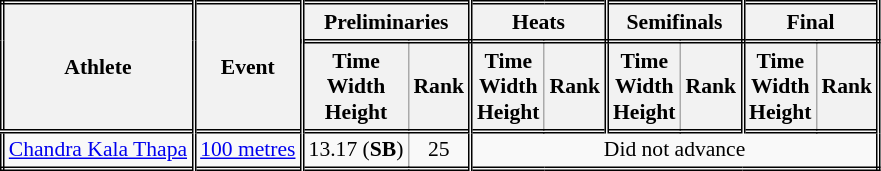<table class=wikitable style="font-size:90%; border: double;">
<tr>
<th rowspan="2" style="border-right:double">Athlete</th>
<th rowspan="2" style="border-right:double">Event</th>
<th colspan="2" style="border-right:double; border-bottom:double;">Preliminaries</th>
<th colspan="2" style="border-right:double; border-bottom:double;">Heats</th>
<th colspan="2" style="border-right:double; border-bottom:double;">Semifinals</th>
<th colspan="2" style="border-right:double; border-bottom:double;">Final</th>
</tr>
<tr>
<th>Time<br>Width<br>Height</th>
<th style="border-right:double">Rank</th>
<th>Time<br>Width<br>Height</th>
<th style="border-right:double">Rank</th>
<th>Time<br>Width<br>Height</th>
<th style="border-right:double">Rank</th>
<th>Time<br>Width<br>Height</th>
<th style="border-right:double">Rank</th>
</tr>
<tr style="border-top: double;">
<td style="border-right:double"><a href='#'>Chandra Kala Thapa</a></td>
<td style="border-right:double"><a href='#'>100 metres</a></td>
<td align=center>13.17  (<strong>SB</strong>)</td>
<td style="border-right:double" align=center>25</td>
<td colspan="6" align=center>Did not advance</td>
</tr>
</table>
